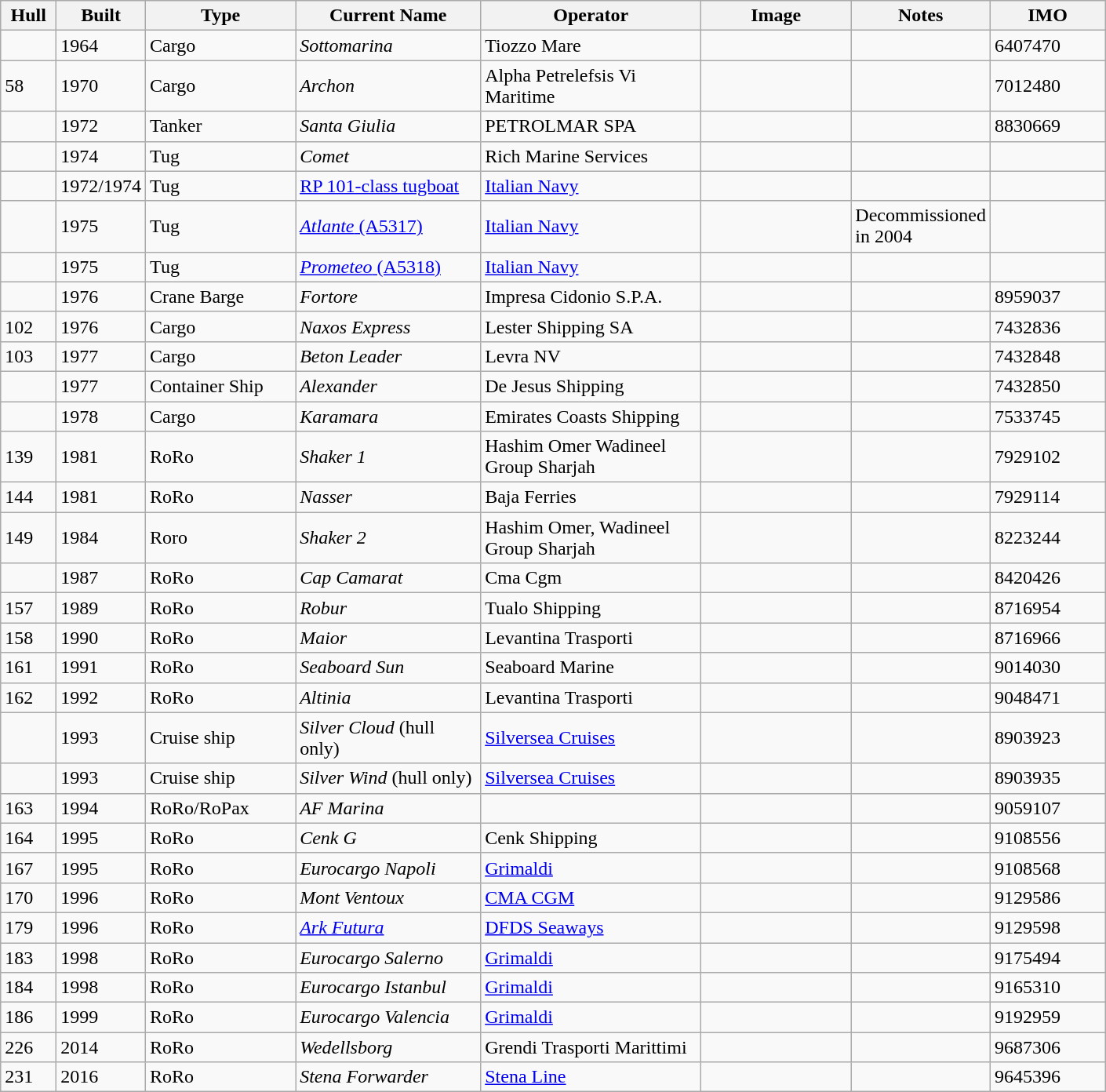<table class="wikitable sortable" border="1">
<tr>
<th scope="col" width="40pt">Hull</th>
<th scope="col" width="40pt">Built</th>
<th scope="col" width="120pt">Type</th>
<th scope="col" width="150pt">Current Name</th>
<th scope="col" width="180pt">Operator</th>
<th scope="col" width="120pt">Image</th>
<th scope="col" width="90pt">Notes</th>
<th scope="col" width="90pt">IMO</th>
</tr>
<tr>
<td></td>
<td>1964</td>
<td>Cargo</td>
<td><em>Sottomarina</em></td>
<td>Tiozzo Mare</td>
<td></td>
<td></td>
<td>6407470</td>
</tr>
<tr>
<td>58</td>
<td>1970</td>
<td>Cargo</td>
<td><em>Archon</em></td>
<td>Alpha Petrelefsis Vi Maritime</td>
<td></td>
<td></td>
<td>7012480</td>
</tr>
<tr>
<td></td>
<td>1972</td>
<td>Tanker</td>
<td><em>Santa Giulia</em></td>
<td>PETROLMAR SPA</td>
<td></td>
<td></td>
<td>8830669</td>
</tr>
<tr>
<td></td>
<td>1974</td>
<td>Tug</td>
<td><em>Comet</em></td>
<td>Rich Marine Services</td>
<td></td>
<td></td>
<td></td>
</tr>
<tr>
<td></td>
<td>1972/1974</td>
<td>Tug</td>
<td><a href='#'>RP 101-class tugboat</a></td>
<td><a href='#'>Italian Navy</a></td>
<td></td>
<td></td>
<td></td>
</tr>
<tr>
<td></td>
<td>1975</td>
<td>Tug</td>
<td><a href='#'><em>Atlante</em> (A5317)</a></td>
<td><a href='#'>Italian Navy</a></td>
<td></td>
<td>Decommissioned in 2004</td>
<td></td>
</tr>
<tr>
<td></td>
<td>1975</td>
<td>Tug</td>
<td><a href='#'><em>Prometeo</em> (A5318)</a></td>
<td><a href='#'>Italian Navy</a></td>
<td></td>
<td></td>
<td></td>
</tr>
<tr>
<td></td>
<td>1976</td>
<td>Crane Barge</td>
<td><em>Fortore</em></td>
<td>Impresa Cidonio S.P.A.</td>
<td></td>
<td></td>
<td>8959037</td>
</tr>
<tr>
<td>102</td>
<td>1976</td>
<td>Cargo</td>
<td><em>Naxos Express</em></td>
<td>Lester Shipping SA</td>
<td></td>
<td></td>
<td>7432836</td>
</tr>
<tr>
<td>103</td>
<td>1977</td>
<td>Cargo</td>
<td><em>Beton Leader</em></td>
<td>Levra NV</td>
<td></td>
<td></td>
<td>7432848</td>
</tr>
<tr>
<td></td>
<td>1977</td>
<td>Container Ship</td>
<td><em>Alexander</em></td>
<td>De Jesus Shipping</td>
<td></td>
<td></td>
<td>7432850</td>
</tr>
<tr>
<td></td>
<td>1978</td>
<td>Cargo</td>
<td><em>Karamara</em></td>
<td>Emirates Coasts Shipping</td>
<td></td>
<td></td>
<td>7533745</td>
</tr>
<tr>
<td>139</td>
<td>1981</td>
<td>RoRo</td>
<td><em>Shaker 1 </em></td>
<td>Hashim Omer Wadineel Group Sharjah</td>
<td></td>
<td></td>
<td>7929102</td>
</tr>
<tr>
<td>144</td>
<td>1981</td>
<td>RoRo</td>
<td><em>Nasser</em></td>
<td>Baja Ferries</td>
<td></td>
<td></td>
<td>7929114</td>
</tr>
<tr>
<td>149</td>
<td>1984</td>
<td>Roro</td>
<td><em>Shaker 2 </em></td>
<td>Hashim Omer, Wadineel Group Sharjah</td>
<td></td>
<td></td>
<td>8223244</td>
</tr>
<tr>
<td></td>
<td>1987</td>
<td>RoRo</td>
<td><em>Cap Camarat</em></td>
<td>Cma Cgm</td>
<td></td>
<td></td>
<td>8420426</td>
</tr>
<tr>
<td>157</td>
<td>1989</td>
<td>RoRo</td>
<td><em>Robur</em></td>
<td>Tualo Shipping</td>
<td></td>
<td></td>
<td>8716954</td>
</tr>
<tr>
<td>158</td>
<td>1990</td>
<td>RoRo</td>
<td><em>Maior</em></td>
<td>Levantina Trasporti</td>
<td></td>
<td></td>
<td>8716966</td>
</tr>
<tr>
<td>161</td>
<td>1991</td>
<td>RoRo</td>
<td><em>Seaboard Sun</em></td>
<td>Seaboard Marine</td>
<td></td>
<td></td>
<td>9014030</td>
</tr>
<tr>
<td>162</td>
<td>1992</td>
<td>RoRo</td>
<td><em>Altinia</em></td>
<td>Levantina Trasporti</td>
<td></td>
<td></td>
<td>9048471</td>
</tr>
<tr>
<td></td>
<td>1993</td>
<td>Cruise ship</td>
<td><em>Silver Cloud</em> (hull only)</td>
<td><a href='#'>Silversea Cruises</a></td>
<td></td>
<td></td>
<td>8903923</td>
</tr>
<tr>
<td></td>
<td>1993</td>
<td>Cruise ship</td>
<td><em>Silver Wind</em> (hull only)</td>
<td><a href='#'>Silversea Cruises</a></td>
<td></td>
<td></td>
<td>8903935</td>
</tr>
<tr>
<td>163</td>
<td>1994</td>
<td>RoRo/RoPax</td>
<td><em>AF Marina</em></td>
<td></td>
<td></td>
<td></td>
<td>9059107</td>
</tr>
<tr>
<td>164</td>
<td>1995</td>
<td>RoRo</td>
<td><em>Cenk G</em></td>
<td>Cenk Shipping</td>
<td></td>
<td></td>
<td>9108556</td>
</tr>
<tr>
<td>167</td>
<td>1995</td>
<td>RoRo</td>
<td><em>Eurocargo Napoli</em></td>
<td><a href='#'>Grimaldi</a></td>
<td></td>
<td></td>
<td>9108568</td>
</tr>
<tr>
<td>170</td>
<td>1996</td>
<td>RoRo</td>
<td><em>Mont Ventoux</em></td>
<td><a href='#'>CMA CGM</a></td>
<td></td>
<td></td>
<td>9129586</td>
</tr>
<tr>
<td>179</td>
<td>1996</td>
<td>RoRo</td>
<td><a href='#'><em>Ark Futura</em></a></td>
<td><a href='#'>DFDS Seaways</a></td>
<td></td>
<td></td>
<td>9129598</td>
</tr>
<tr>
<td>183</td>
<td>1998</td>
<td>RoRo</td>
<td><em>Eurocargo Salerno</em></td>
<td><a href='#'>Grimaldi</a></td>
<td></td>
<td></td>
<td>9175494</td>
</tr>
<tr>
<td>184</td>
<td>1998</td>
<td>RoRo</td>
<td><em>Eurocargo Istanbul</em></td>
<td><a href='#'>Grimaldi</a></td>
<td></td>
<td></td>
<td>9165310</td>
</tr>
<tr>
<td>186</td>
<td>1999</td>
<td>RoRo</td>
<td><em>Eurocargo Valencia</em></td>
<td><a href='#'>Grimaldi</a></td>
<td></td>
<td></td>
<td>9192959</td>
</tr>
<tr>
<td>226</td>
<td>2014</td>
<td>RoRo</td>
<td><em>Wedellsborg</em></td>
<td>Grendi Trasporti Marittimi</td>
<td></td>
<td></td>
<td>9687306</td>
</tr>
<tr>
<td>231</td>
<td>2016</td>
<td>RoRo</td>
<td><em>Stena Forwarder</em></td>
<td><a href='#'>Stena Line</a></td>
<td></td>
<td></td>
<td>9645396</td>
</tr>
</table>
